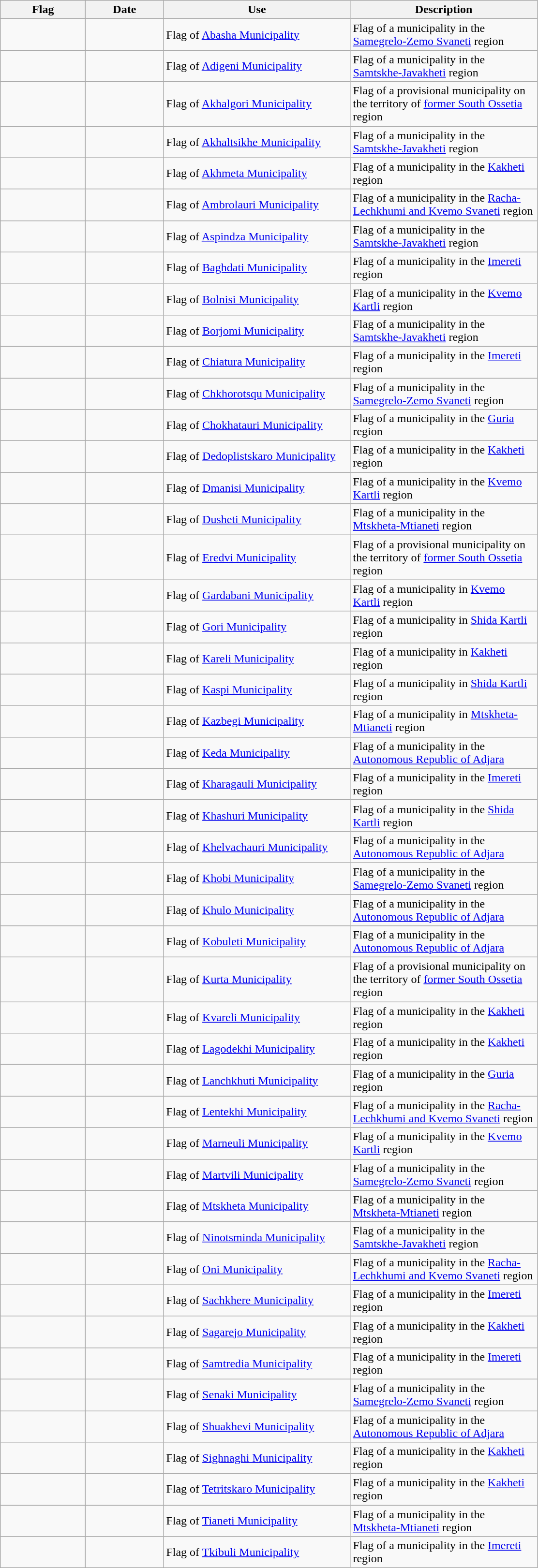<table class="wikitable">
<tr>
<th width="110">Flag</th>
<th width="100">Date</th>
<th width="250">Use</th>
<th width="250">Description</th>
</tr>
<tr>
<td></td>
<td></td>
<td>Flag of <a href='#'>Abasha Municipality</a></td>
<td>Flag of a municipality in the <a href='#'>Samegrelo-Zemo Svaneti</a> region</td>
</tr>
<tr>
<td></td>
<td></td>
<td>Flag of <a href='#'>Adigeni Municipality</a></td>
<td>Flag of a municipality in the <a href='#'>Samtskhe-Javakheti</a> region</td>
</tr>
<tr>
<td></td>
<td></td>
<td>Flag of <a href='#'>Akhalgori Municipality</a></td>
<td>Flag of a provisional municipality on the territory of <a href='#'>former South Ossetia</a> region</td>
</tr>
<tr>
<td></td>
<td></td>
<td>Flag of <a href='#'>Akhaltsikhe Municipality</a></td>
<td>Flag of a municipality in the <a href='#'>Samtskhe-Javakheti</a> region</td>
</tr>
<tr>
<td></td>
<td></td>
<td>Flag of <a href='#'>Akhmeta Municipality</a></td>
<td>Flag of a municipality in the <a href='#'>Kakheti</a> region</td>
</tr>
<tr>
<td></td>
<td></td>
<td>Flag of <a href='#'>Ambrolauri Municipality</a></td>
<td>Flag of a municipality in the <a href='#'>Racha-Lechkhumi and Kvemo Svaneti</a> region</td>
</tr>
<tr>
<td></td>
<td></td>
<td>Flag of <a href='#'>Aspindza Municipality</a></td>
<td>Flag of a municipality in the <a href='#'>Samtskhe-Javakheti</a> region</td>
</tr>
<tr>
<td></td>
<td></td>
<td>Flag of <a href='#'>Baghdati Municipality</a></td>
<td>Flag of a municipality in the <a href='#'>Imereti</a> region</td>
</tr>
<tr>
<td></td>
<td></td>
<td>Flag of <a href='#'>Bolnisi Municipality</a></td>
<td>Flag of a municipality in the <a href='#'>Kvemo Kartli</a> region</td>
</tr>
<tr>
<td></td>
<td></td>
<td>Flag of <a href='#'>Borjomi Municipality</a></td>
<td>Flag of a municipality in the <a href='#'>Samtskhe-Javakheti</a> region</td>
</tr>
<tr>
<td></td>
<td></td>
<td>Flag of <a href='#'>Chiatura Municipality</a></td>
<td>Flag of a municipality in the <a href='#'>Imereti</a> region</td>
</tr>
<tr>
<td></td>
<td></td>
<td>Flag of <a href='#'>Chkhorotsqu Municipality</a></td>
<td>Flag of a municipality in the <a href='#'>Samegrelo-Zemo Svaneti</a> region</td>
</tr>
<tr>
<td></td>
<td></td>
<td>Flag of <a href='#'>Chokhatauri Municipality</a></td>
<td>Flag of a municipality in the <a href='#'>Guria</a> region</td>
</tr>
<tr>
<td></td>
<td></td>
<td>Flag of <a href='#'>Dedoplistskaro Municipality</a></td>
<td>Flag of a municipality in the <a href='#'>Kakheti</a> region</td>
</tr>
<tr>
<td></td>
<td></td>
<td>Flag of <a href='#'>Dmanisi Municipality</a></td>
<td>Flag of a municipality in the <a href='#'>Kvemo Kartli</a> region</td>
</tr>
<tr>
<td></td>
<td></td>
<td>Flag of <a href='#'>Dusheti Municipality</a></td>
<td>Flag of a municipality in the <a href='#'>Mtskheta-Mtianeti</a> region</td>
</tr>
<tr>
<td></td>
<td></td>
<td>Flag of <a href='#'>Eredvi Municipality</a></td>
<td>Flag of a provisional municipality on the territory of <a href='#'>former South Ossetia</a> region</td>
</tr>
<tr>
<td></td>
<td></td>
<td>Flag of <a href='#'>Gardabani Municipality</a></td>
<td>Flag of a municipality in <a href='#'>Kvemo Kartli</a> region</td>
</tr>
<tr>
<td></td>
<td></td>
<td>Flag of <a href='#'>Gori Municipality</a></td>
<td>Flag of a municipality in <a href='#'>Shida Kartli</a> region</td>
</tr>
<tr>
<td></td>
<td></td>
<td>Flag of <a href='#'>Kareli Municipality</a></td>
<td>Flag of a municipality in <a href='#'>Kakheti</a> region</td>
</tr>
<tr>
<td></td>
<td></td>
<td>Flag of <a href='#'>Kaspi Municipality</a></td>
<td>Flag of a municipality in <a href='#'>Shida Kartli</a> region</td>
</tr>
<tr>
<td></td>
<td></td>
<td>Flag of <a href='#'>Kazbegi Municipality</a></td>
<td>Flag of a municipality in <a href='#'>Mtskheta-Mtianeti</a> region</td>
</tr>
<tr>
<td></td>
<td></td>
<td>Flag of <a href='#'>Keda Municipality</a></td>
<td>Flag of a municipality in the <a href='#'>Autonomous Republic of Adjara</a></td>
</tr>
<tr>
<td></td>
<td></td>
<td>Flag of <a href='#'>Kharagauli Municipality</a></td>
<td>Flag of a municipality in the <a href='#'>Imereti</a> region</td>
</tr>
<tr>
<td></td>
<td></td>
<td>Flag of <a href='#'>Khashuri Municipality</a></td>
<td>Flag of a municipality in the <a href='#'>Shida Kartli</a> region</td>
</tr>
<tr>
<td></td>
<td></td>
<td>Flag of <a href='#'>Khelvachauri Municipality</a></td>
<td>Flag of a municipality in the <a href='#'>Autonomous Republic of Adjara</a></td>
</tr>
<tr>
<td></td>
<td></td>
<td>Flag of <a href='#'>Khobi Municipality</a></td>
<td>Flag of a municipality in the <a href='#'>Samegrelo-Zemo Svaneti</a> region</td>
</tr>
<tr>
<td></td>
<td></td>
<td>Flag of <a href='#'>Khulo Municipality</a></td>
<td>Flag of a municipality in the <a href='#'>Autonomous Republic of Adjara</a></td>
</tr>
<tr>
<td></td>
<td></td>
<td>Flag of <a href='#'>Kobuleti Municipality</a></td>
<td>Flag of a municipality in the <a href='#'>Autonomous Republic of Adjara</a></td>
</tr>
<tr>
<td></td>
<td></td>
<td>Flag of <a href='#'>Kurta Municipality</a></td>
<td>Flag of a provisional municipality on the territory of <a href='#'>former South Ossetia</a> region</td>
</tr>
<tr>
<td></td>
<td></td>
<td>Flag of <a href='#'>Kvareli Municipality</a></td>
<td>Flag of a municipality in the <a href='#'>Kakheti</a> region</td>
</tr>
<tr>
<td></td>
<td></td>
<td>Flag of <a href='#'>Lagodekhi Municipality</a></td>
<td>Flag of a municipality in the <a href='#'>Kakheti</a> region</td>
</tr>
<tr>
<td></td>
<td></td>
<td>Flag of <a href='#'>Lanchkhuti Municipality</a></td>
<td>Flag of a municipality in the <a href='#'>Guria</a> region</td>
</tr>
<tr>
<td></td>
<td></td>
<td>Flag of <a href='#'>Lentekhi Municipality</a></td>
<td>Flag of a municipality in the <a href='#'>Racha-Lechkhumi and Kvemo Svaneti</a> region</td>
</tr>
<tr>
<td></td>
<td></td>
<td>Flag of <a href='#'>Marneuli Municipality</a></td>
<td>Flag of a municipality in the <a href='#'>Kvemo Kartli</a> region</td>
</tr>
<tr>
<td></td>
<td></td>
<td>Flag of <a href='#'>Martvili Municipality</a></td>
<td>Flag of a municipality in the <a href='#'>Samegrelo-Zemo Svaneti</a> region</td>
</tr>
<tr>
<td></td>
<td></td>
<td>Flag of <a href='#'>Mtskheta Municipality</a></td>
<td>Flag of a municipality in the <a href='#'>Mtskheta-Mtianeti</a> region</td>
</tr>
<tr>
<td></td>
<td></td>
<td>Flag of <a href='#'>Ninotsminda Municipality</a></td>
<td>Flag of a municipality in the <a href='#'>Samtskhe-Javakheti</a> region</td>
</tr>
<tr>
<td></td>
<td></td>
<td>Flag of <a href='#'>Oni Municipality</a></td>
<td>Flag of a municipality in the <a href='#'>Racha-Lechkhumi and Kvemo Svaneti</a> region</td>
</tr>
<tr>
<td></td>
<td></td>
<td>Flag of <a href='#'>Sachkhere Municipality</a></td>
<td>Flag of a municipality in the <a href='#'>Imereti</a> region</td>
</tr>
<tr>
<td></td>
<td></td>
<td>Flag of <a href='#'>Sagarejo Municipality</a></td>
<td>Flag of a municipality in the <a href='#'>Kakheti</a> region</td>
</tr>
<tr>
<td></td>
<td></td>
<td>Flag of <a href='#'>Samtredia Municipality</a></td>
<td>Flag of a municipality in the <a href='#'>Imereti</a> region</td>
</tr>
<tr>
<td></td>
<td></td>
<td>Flag of <a href='#'>Senaki Municipality</a></td>
<td>Flag of a municipality in the <a href='#'>Samegrelo-Zemo Svaneti</a> region</td>
</tr>
<tr>
<td></td>
<td></td>
<td>Flag of <a href='#'>Shuakhevi Municipality</a></td>
<td>Flag of a municipality in the <a href='#'>Autonomous Republic of Adjara</a></td>
</tr>
<tr>
<td></td>
<td></td>
<td>Flag of <a href='#'>Sighnaghi Municipality</a></td>
<td>Flag of a municipality in the <a href='#'>Kakheti</a> region</td>
</tr>
<tr>
<td></td>
<td></td>
<td>Flag of <a href='#'>Tetritskaro Municipality</a></td>
<td>Flag of a municipality in the <a href='#'>Kakheti</a> region</td>
</tr>
<tr>
<td></td>
<td></td>
<td>Flag of <a href='#'>Tianeti Municipality</a></td>
<td>Flag of a municipality in the <a href='#'>Mtskheta-Mtianeti</a> region</td>
</tr>
<tr>
<td></td>
<td></td>
<td>Flag of <a href='#'>Tkibuli Municipality</a></td>
<td>Flag of a municipality in the <a href='#'>Imereti</a> region</td>
</tr>
</table>
